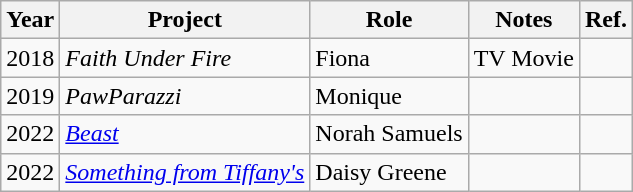<table class="wikitable plainrowheaders">
<tr>
<th>Year</th>
<th>Project</th>
<th>Role</th>
<th>Notes</th>
<th>Ref.</th>
</tr>
<tr>
<td>2018</td>
<td><em>Faith Under Fire</em></td>
<td>Fiona</td>
<td>TV Movie</td>
<td></td>
</tr>
<tr>
<td>2019</td>
<td><em>PawParazzi</em></td>
<td>Monique</td>
<td></td>
<td></td>
</tr>
<tr>
<td>2022</td>
<td><em><a href='#'>Beast</a></em></td>
<td>Norah Samuels</td>
<td></td>
<td></td>
</tr>
<tr>
<td>2022</td>
<td><em><a href='#'>Something from Tiffany's</a></em></td>
<td>Daisy Greene</td>
<td></td>
<td></td>
</tr>
</table>
